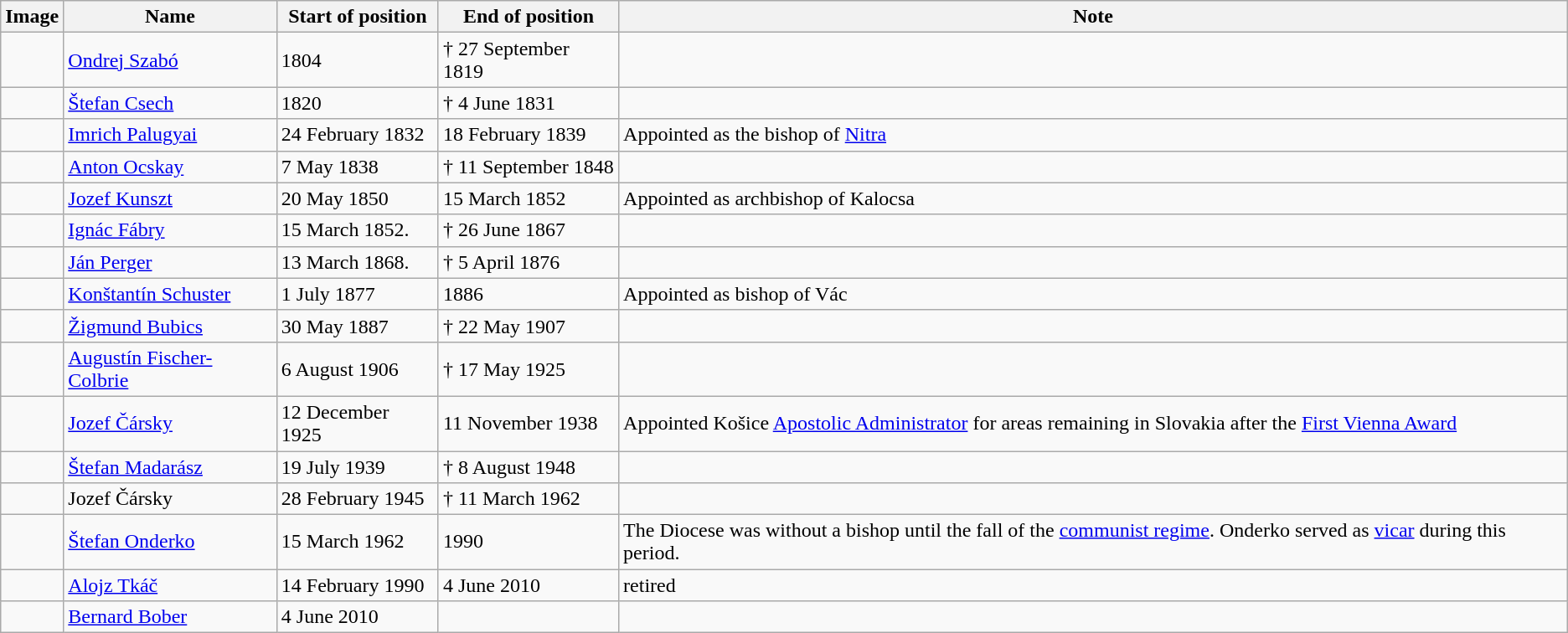<table class="wikitable" style="text-align:left;">
<tr>
<th>Image</th>
<th>Name</th>
<th>Start of position</th>
<th>End of position</th>
<th>Note</th>
</tr>
<tr>
<td></td>
<td><a href='#'>Ondrej Szabó</a></td>
<td>1804</td>
<td>†  27 September 1819</td>
<td></td>
</tr>
<tr>
<td></td>
<td><a href='#'>Štefan Csech</a></td>
<td>1820</td>
<td>† 4 June  1831</td>
<td></td>
</tr>
<tr>
<td></td>
<td><a href='#'>Imrich Palugyai</a></td>
<td>24 February 1832</td>
<td>18 February 1839</td>
<td>Appointed as the bishop of <a href='#'>Nitra</a></td>
</tr>
<tr>
<td></td>
<td><a href='#'>Anton Ocskay</a></td>
<td>7 May 1838</td>
<td>† 11 September 1848</td>
<td></td>
</tr>
<tr>
<td></td>
<td><a href='#'>Jozef Kunszt</a></td>
<td>20 May 1850</td>
<td>15 March 1852</td>
<td>Appointed as archbishop of Kalocsa</td>
</tr>
<tr>
<td></td>
<td><a href='#'>Ignác Fábry</a></td>
<td>15 March  1852.</td>
<td>† 26 June  1867</td>
<td></td>
</tr>
<tr>
<td></td>
<td><a href='#'>Ján Perger</a></td>
<td>13 March 1868.</td>
<td>† 5 April  1876</td>
<td></td>
</tr>
<tr>
<td></td>
<td><a href='#'>Konštantín Schuster</a></td>
<td>1 July 1877</td>
<td>1886</td>
<td>Appointed as bishop of Vác</td>
</tr>
<tr>
<td></td>
<td><a href='#'>Žigmund Bubics</a></td>
<td>30 May 1887</td>
<td>† 22 May  1907</td>
<td></td>
</tr>
<tr>
<td></td>
<td><a href='#'>Augustín Fischer-Colbrie</a></td>
<td>6 August 1906</td>
<td>† 17 May  1925</td>
<td></td>
</tr>
<tr>
<td></td>
<td><a href='#'>Jozef Čársky</a></td>
<td>12 December 1925</td>
<td>11 November  1938</td>
<td>Appointed Košice <a href='#'>Apostolic Administrator</a> for areas remaining in Slovakia after the <a href='#'>First Vienna Award</a></td>
</tr>
<tr>
<td></td>
<td><a href='#'>Štefan Madarász</a></td>
<td>19 July 1939</td>
<td>† 8 August 1948</td>
<td></td>
</tr>
<tr>
<td></td>
<td>Jozef Čársky</td>
<td>28 February 1945</td>
<td>† 11 March  1962</td>
<td></td>
</tr>
<tr>
<td></td>
<td><a href='#'>Štefan Onderko</a></td>
<td>15 March 1962</td>
<td>1990</td>
<td>The Diocese was without a bishop until the fall of the <a href='#'>communist regime</a>. Onderko served as <a href='#'>vicar</a> during this period.</td>
</tr>
<tr>
<td></td>
<td><a href='#'>Alojz Tkáč</a></td>
<td>14 February  1990</td>
<td>4 June 2010</td>
<td>retired</td>
</tr>
<tr>
<td></td>
<td><a href='#'>Bernard Bober</a></td>
<td>4 June 2010</td>
<td></td>
<td></td>
</tr>
</table>
